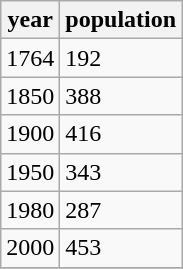<table class="wikitable">
<tr>
<th>year</th>
<th>population</th>
</tr>
<tr>
<td>1764</td>
<td>192</td>
</tr>
<tr>
<td>1850</td>
<td>388</td>
</tr>
<tr>
<td>1900</td>
<td>416</td>
</tr>
<tr>
<td>1950</td>
<td>343</td>
</tr>
<tr>
<td>1980</td>
<td>287</td>
</tr>
<tr>
<td>2000</td>
<td>453</td>
</tr>
<tr>
</tr>
</table>
